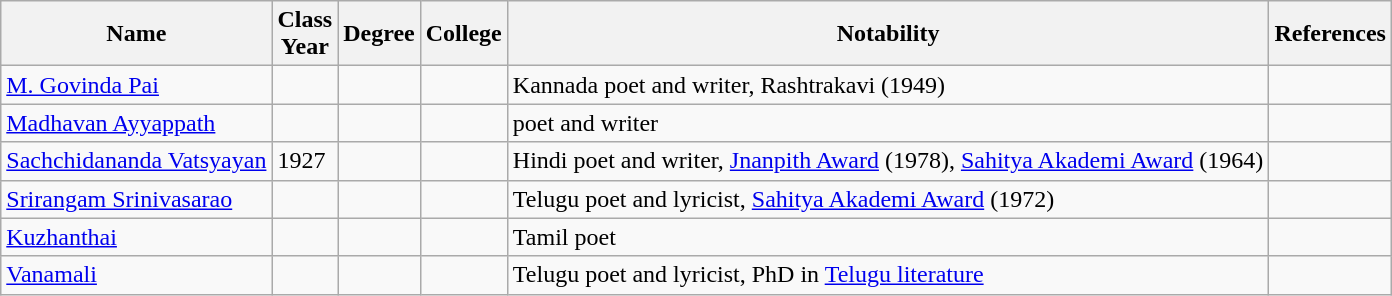<table class="wikitable">
<tr>
<th>Name</th>
<th>Class<br>Year</th>
<th>Degree</th>
<th>College</th>
<th>Notability</th>
<th>References</th>
</tr>
<tr>
<td><a href='#'>M. Govinda Pai</a></td>
<td></td>
<td></td>
<td></td>
<td>Kannada poet and writer, Rashtrakavi (1949)</td>
<td></td>
</tr>
<tr>
<td><a href='#'>Madhavan Ayyappath</a></td>
<td></td>
<td></td>
<td></td>
<td>poet and writer</td>
<td></td>
</tr>
<tr>
<td><a href='#'>Sachchidananda Vatsyayan</a></td>
<td>1927</td>
<td></td>
<td></td>
<td>Hindi poet and writer, <a href='#'>Jnanpith Award</a> (1978), <a href='#'>Sahitya Akademi Award</a> (1964)</td>
<td></td>
</tr>
<tr>
<td><a href='#'>Srirangam Srinivasarao</a></td>
<td></td>
<td></td>
<td></td>
<td>Telugu poet and lyricist, <a href='#'>Sahitya Akademi Award</a> (1972)</td>
<td></td>
</tr>
<tr>
<td><a href='#'>Kuzhanthai</a></td>
<td></td>
<td></td>
<td></td>
<td>Tamil poet</td>
<td></td>
</tr>
<tr>
<td><a href='#'>Vanamali</a></td>
<td></td>
<td></td>
<td></td>
<td>Telugu poet and lyricist, PhD in <a href='#'>Telugu literature</a></td>
<td></td>
</tr>
</table>
